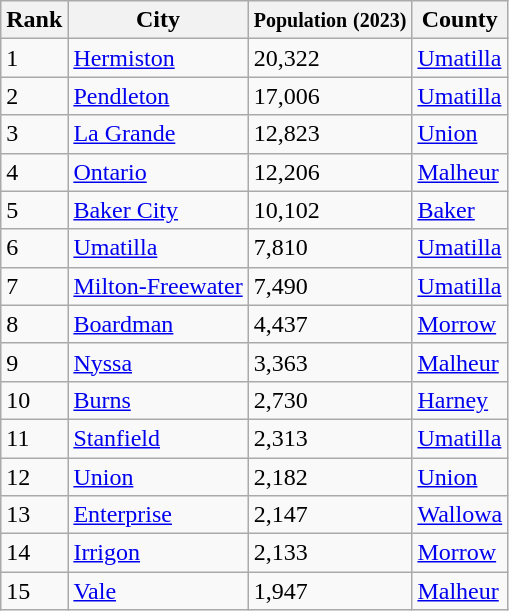<table class="wikitable sortable">
<tr>
<th>Rank</th>
<th>City</th>
<th><small>Population</small> <small>(2023)</small></th>
<th>County</th>
</tr>
<tr>
<td>1</td>
<td><a href='#'>Hermiston</a></td>
<td>20,322</td>
<td><a href='#'>Umatilla</a></td>
</tr>
<tr>
<td>2</td>
<td><a href='#'>Pendleton</a></td>
<td>17,006</td>
<td><a href='#'>Umatilla</a></td>
</tr>
<tr>
<td>3</td>
<td><a href='#'>La Grande</a></td>
<td>12,823</td>
<td><a href='#'>Union</a></td>
</tr>
<tr>
<td>4</td>
<td><a href='#'>Ontario</a></td>
<td>12,206</td>
<td><a href='#'>Malheur</a></td>
</tr>
<tr>
<td>5</td>
<td><a href='#'>Baker City</a></td>
<td>10,102</td>
<td><a href='#'>Baker</a></td>
</tr>
<tr>
<td>6</td>
<td><a href='#'>Umatilla</a></td>
<td>7,810</td>
<td><a href='#'>Umatilla</a></td>
</tr>
<tr>
<td>7</td>
<td><a href='#'>Milton-Freewater</a></td>
<td>7,490</td>
<td><a href='#'>Umatilla</a></td>
</tr>
<tr>
<td>8</td>
<td><a href='#'>Boardman</a></td>
<td>4,437</td>
<td><a href='#'>Morrow</a></td>
</tr>
<tr>
<td>9</td>
<td><a href='#'>Nyssa</a></td>
<td>3,363</td>
<td><a href='#'>Malheur</a></td>
</tr>
<tr>
<td>10</td>
<td><a href='#'>Burns</a></td>
<td>2,730</td>
<td><a href='#'>Harney</a></td>
</tr>
<tr>
<td>11</td>
<td><a href='#'>Stanfield</a></td>
<td>2,313</td>
<td><a href='#'>Umatilla</a></td>
</tr>
<tr>
<td>12</td>
<td><a href='#'>Union</a></td>
<td>2,182</td>
<td><a href='#'>Union</a></td>
</tr>
<tr>
<td>13</td>
<td><a href='#'>Enterprise</a></td>
<td>2,147</td>
<td><a href='#'>Wallowa</a></td>
</tr>
<tr>
<td>14</td>
<td><a href='#'>Irrigon</a></td>
<td>2,133</td>
<td><a href='#'>Morrow</a></td>
</tr>
<tr>
<td>15</td>
<td><a href='#'>Vale</a></td>
<td>1,947</td>
<td><a href='#'>Malheur</a></td>
</tr>
</table>
